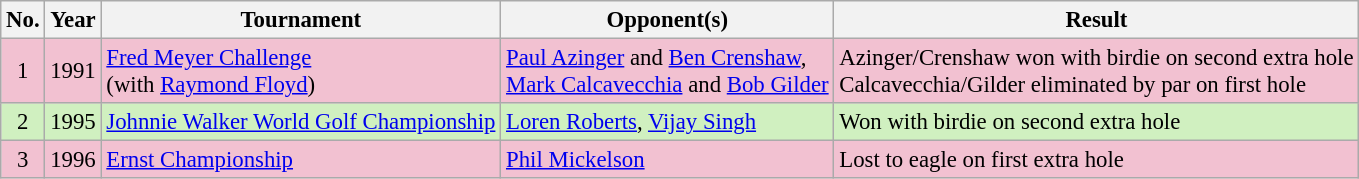<table class="wikitable" style="font-size:95%;">
<tr>
<th>No.</th>
<th>Year</th>
<th>Tournament</th>
<th>Opponent(s)</th>
<th>Result</th>
</tr>
<tr style="background:#F2C1D1;">
<td align=center>1</td>
<td>1991</td>
<td><a href='#'>Fred Meyer Challenge</a><br>(with  <a href='#'>Raymond Floyd</a>)</td>
<td> <a href='#'>Paul Azinger</a> and  <a href='#'>Ben Crenshaw</a>,<br> <a href='#'>Mark Calcavecchia</a> and  <a href='#'>Bob Gilder</a></td>
<td>Azinger/Crenshaw won with birdie on second extra hole<br>Calcavecchia/Gilder eliminated by par on first hole</td>
</tr>
<tr style="background:#D0F0C0;">
<td align=center>2</td>
<td>1995</td>
<td><a href='#'>Johnnie Walker World Golf Championship</a></td>
<td> <a href='#'>Loren Roberts</a>,  <a href='#'>Vijay Singh</a></td>
<td>Won with birdie on second extra hole</td>
</tr>
<tr style="background:#F2C1D1;">
<td align=center>3</td>
<td>1996</td>
<td><a href='#'>Ernst Championship</a></td>
<td> <a href='#'>Phil Mickelson</a></td>
<td>Lost to eagle on first extra hole</td>
</tr>
</table>
